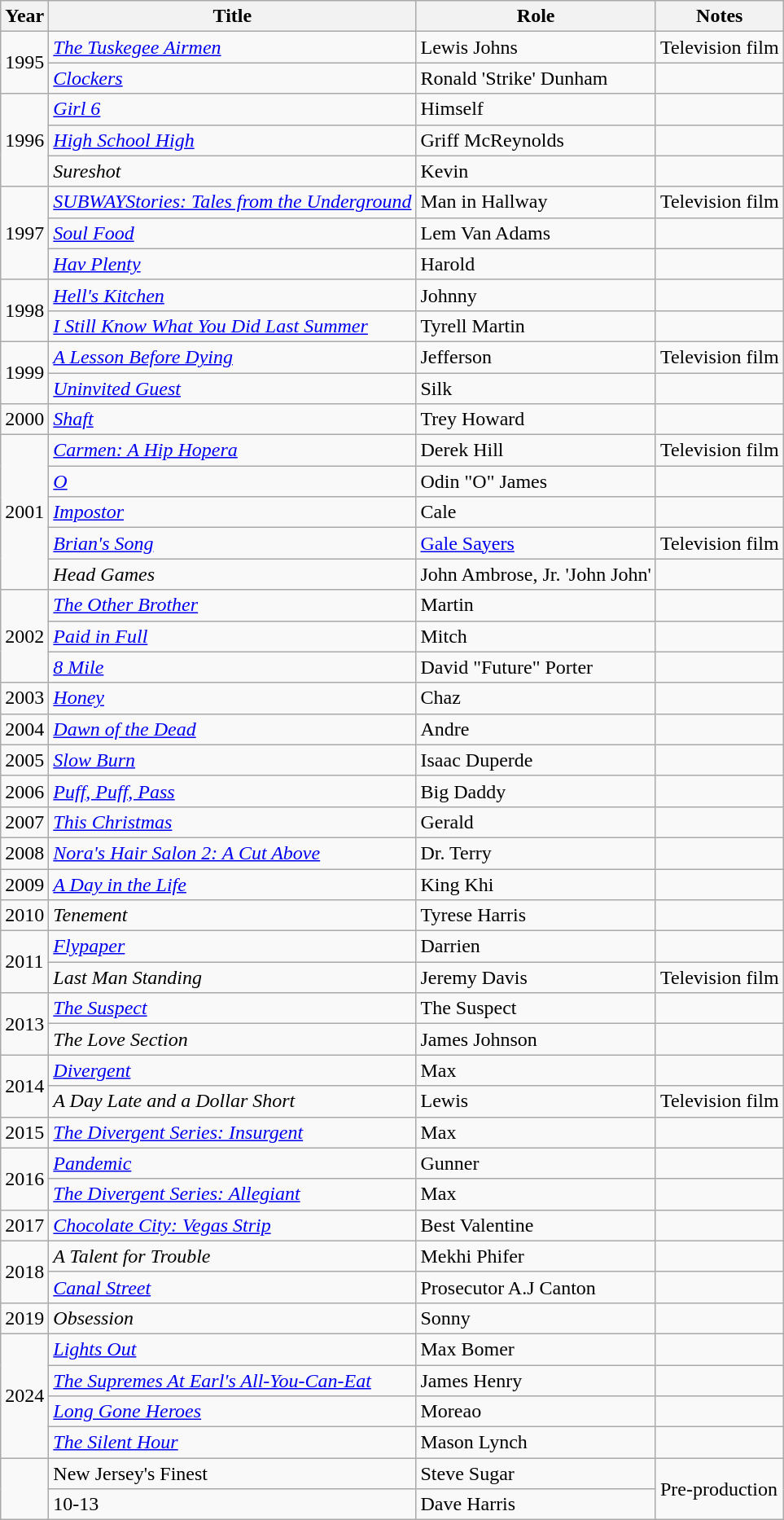<table class="wikitable sortable">
<tr>
<th>Year</th>
<th>Title</th>
<th>Role</th>
<th>Notes</th>
</tr>
<tr>
<td rowspan="2">1995</td>
<td><em><a href='#'>The Tuskegee Airmen</a></em></td>
<td>Lewis Johns</td>
<td>Television film</td>
</tr>
<tr>
<td><em><a href='#'>Clockers</a></em></td>
<td>Ronald 'Strike' Dunham</td>
<td></td>
</tr>
<tr>
<td rowspan="3">1996</td>
<td><em><a href='#'>Girl 6</a></em></td>
<td>Himself</td>
<td></td>
</tr>
<tr>
<td><em><a href='#'>High School High</a></em></td>
<td>Griff McReynolds</td>
<td></td>
</tr>
<tr>
<td><em>Sureshot</em></td>
<td>Kevin</td>
<td></td>
</tr>
<tr>
<td rowspan="3">1997</td>
<td><em><a href='#'>SUBWAYStories: Tales from the Underground</a></em></td>
<td>Man in Hallway</td>
<td>Television film</td>
</tr>
<tr>
<td><em><a href='#'>Soul Food</a></em></td>
<td>Lem Van Adams</td>
<td></td>
</tr>
<tr>
<td><em><a href='#'>Hav Plenty</a></em></td>
<td>Harold</td>
<td></td>
</tr>
<tr>
<td rowspan="2">1998</td>
<td><em><a href='#'>Hell's Kitchen</a> </em></td>
<td>Johnny</td>
<td></td>
</tr>
<tr>
<td><em><a href='#'>I Still Know What You Did Last Summer</a></em></td>
<td>Tyrell Martin</td>
<td></td>
</tr>
<tr>
<td rowspan="2">1999</td>
<td><em><a href='#'>A Lesson Before Dying</a></em></td>
<td>Jefferson</td>
<td>Television film</td>
</tr>
<tr>
<td><em><a href='#'>Uninvited Guest</a></em></td>
<td>Silk</td>
<td></td>
</tr>
<tr>
<td>2000</td>
<td><em><a href='#'>Shaft</a></em></td>
<td>Trey Howard</td>
<td></td>
</tr>
<tr>
<td rowspan="5">2001</td>
<td><em><a href='#'>Carmen: A Hip Hopera</a></em></td>
<td>Derek Hill</td>
<td>Television film</td>
</tr>
<tr>
<td><em><a href='#'>O</a></em></td>
<td>Odin "O" James</td>
<td></td>
</tr>
<tr>
<td><em><a href='#'>Impostor</a></em></td>
<td>Cale</td>
<td></td>
</tr>
<tr>
<td><em><a href='#'>Brian's Song</a></em></td>
<td><a href='#'>Gale Sayers</a></td>
<td>Television film</td>
</tr>
<tr>
<td><em>Head Games</em></td>
<td>John Ambrose, Jr. 'John John'</td>
<td></td>
</tr>
<tr>
<td rowspan="3">2002</td>
<td><em><a href='#'>The Other Brother</a></em></td>
<td>Martin</td>
<td></td>
</tr>
<tr>
<td><em><a href='#'>Paid in Full</a></em></td>
<td>Mitch</td>
<td></td>
</tr>
<tr>
<td><em><a href='#'>8 Mile</a></em></td>
<td>David "Future" Porter</td>
<td></td>
</tr>
<tr>
<td>2003</td>
<td><em><a href='#'>Honey</a></em></td>
<td>Chaz</td>
<td></td>
</tr>
<tr>
<td>2004</td>
<td><em><a href='#'>Dawn of the Dead</a></em></td>
<td>Andre</td>
<td></td>
</tr>
<tr>
<td>2005</td>
<td><em><a href='#'>Slow Burn</a></em></td>
<td>Isaac Duperde</td>
<td></td>
</tr>
<tr>
<td>2006</td>
<td><em><a href='#'>Puff, Puff, Pass</a></em></td>
<td>Big Daddy</td>
<td></td>
</tr>
<tr>
<td>2007</td>
<td><em><a href='#'>This Christmas</a></em></td>
<td>Gerald</td>
<td></td>
</tr>
<tr>
<td>2008</td>
<td><em><a href='#'>Nora's Hair Salon 2: A Cut Above</a></em></td>
<td>Dr. Terry</td>
<td></td>
</tr>
<tr>
<td>2009</td>
<td><em><a href='#'>A Day in the Life</a></em></td>
<td>King Khi</td>
<td></td>
</tr>
<tr>
<td>2010</td>
<td><em>Tenement</em></td>
<td>Tyrese Harris</td>
<td></td>
</tr>
<tr>
<td rowspan="2">2011</td>
<td><em><a href='#'>Flypaper</a></em></td>
<td>Darrien</td>
<td></td>
</tr>
<tr>
<td><em>Last Man Standing</em></td>
<td>Jeremy Davis</td>
<td>Television film</td>
</tr>
<tr>
<td rowspan="2">2013</td>
<td><em><a href='#'>The Suspect</a></em></td>
<td>The Suspect</td>
<td></td>
</tr>
<tr>
<td><em>The Love Section</em></td>
<td>James Johnson</td>
<td></td>
</tr>
<tr>
<td rowspan="2">2014</td>
<td><em><a href='#'>Divergent</a></em></td>
<td>Max</td>
<td></td>
</tr>
<tr>
<td><em>A Day Late and a Dollar Short</em></td>
<td>Lewis</td>
<td>Television film</td>
</tr>
<tr>
<td>2015</td>
<td><em><a href='#'>The Divergent Series: Insurgent</a></em></td>
<td>Max</td>
<td></td>
</tr>
<tr>
<td rowspan="2">2016</td>
<td><em><a href='#'>Pandemic</a></em></td>
<td>Gunner</td>
<td></td>
</tr>
<tr>
<td><em><a href='#'>The Divergent Series: Allegiant</a></em></td>
<td>Max</td>
<td></td>
</tr>
<tr>
<td>2017</td>
<td><em><a href='#'>Chocolate City: Vegas Strip</a></em></td>
<td>Best Valentine</td>
<td></td>
</tr>
<tr>
<td rowspan=2>2018</td>
<td><em>A Talent for Trouble</em></td>
<td>Mekhi Phifer</td>
<td></td>
</tr>
<tr>
<td><em><a href='#'>Canal Street</a></em></td>
<td>Prosecutor A.J Canton</td>
<td></td>
</tr>
<tr>
<td>2019</td>
<td><em>Obsession</em></td>
<td>Sonny</td>
<td></td>
</tr>
<tr>
<td rowspan=4>2024</td>
<td><em><a href='#'>Lights Out</a></em></td>
<td>Max Bomer</td>
<td></td>
</tr>
<tr>
<td><em><a href='#'>The Supremes At Earl's All-You-Can-Eat</a></em></td>
<td>James Henry</td>
<td></td>
</tr>
<tr>
<td><em><a href='#'>Long Gone Heroes</a></em></td>
<td>Moreao</td>
<td></td>
</tr>
<tr>
<td><em><a href='#'>The Silent Hour</a></em></td>
<td>Mason Lynch</td>
<td></td>
</tr>
<tr>
<td rowspan="2"></td>
<td>New Jersey's Finest</td>
<td>Steve Sugar</td>
<td rowspan="2">Pre-production</td>
</tr>
<tr>
<td>10-13</td>
<td>Dave Harris</td>
</tr>
</table>
